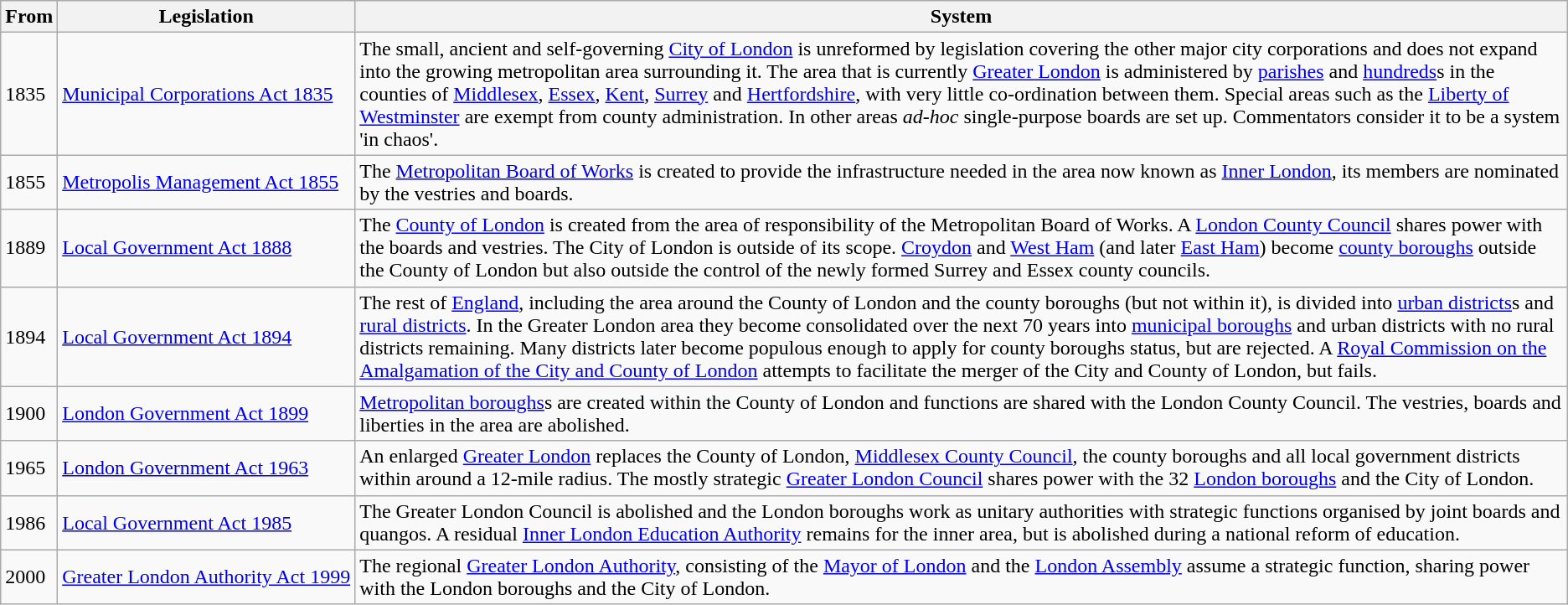<table class="wikitable">
<tr>
<th>From</th>
<th>Legislation</th>
<th>System</th>
</tr>
<tr>
<td>1835</td>
<td><a href='#'>Municipal Corporations Act 1835</a></td>
<td>The small, ancient and self-governing <a href='#'>City of London</a> is unreformed by legislation covering the other major city corporations and does not expand into the growing metropolitan area surrounding it. The area that is currently <a href='#'>Greater London</a> is administered by <a href='#'>parishes</a> and <a href='#'>hundreds</a>s in the counties of <a href='#'>Middlesex</a>, <a href='#'>Essex</a>, <a href='#'>Kent</a>, <a href='#'>Surrey</a> and <a href='#'>Hertfordshire</a>, with very little co-ordination between them. Special areas such as the <a href='#'>Liberty of Westminster</a> are exempt from county administration. In other areas <em>ad-hoc</em> single-purpose boards are set up. Commentators consider it to be a system 'in chaos'.</td>
</tr>
<tr>
<td>1855</td>
<td><a href='#'>Metropolis Management Act 1855</a></td>
<td>The <a href='#'>Metropolitan Board of Works</a> is created to provide the infrastructure needed in the area now known as <a href='#'>Inner London</a>, its members are nominated by the vestries and boards.</td>
</tr>
<tr>
<td>1889</td>
<td><a href='#'>Local Government Act 1888</a></td>
<td>The <a href='#'>County of London</a> is created from the area of responsibility of the Metropolitan Board of Works. A <a href='#'>London County Council</a> shares power with the boards and vestries. The City of London is outside of its scope. <a href='#'>Croydon</a> and <a href='#'>West Ham</a> (and later <a href='#'>East Ham</a>) become <a href='#'>county boroughs</a> outside the County of London but also outside the control of the newly formed Surrey and Essex county councils.</td>
</tr>
<tr>
<td>1894</td>
<td><a href='#'>Local Government Act 1894</a></td>
<td>The rest of <a href='#'>England</a>, including the area around the County of London and the county boroughs (but not within it), is divided into <a href='#'>urban districts</a>s and <a href='#'>rural districts</a>. In the Greater London area they become consolidated over the next 70 years into <a href='#'>municipal boroughs</a> and urban districts with no rural districts remaining. Many districts later become populous enough to apply for county boroughs status, but are rejected. A <a href='#'>Royal Commission on the Amalgamation of the City and County of London</a> attempts to facilitate the merger of the City and County of London, but fails.</td>
</tr>
<tr>
<td>1900</td>
<td><a href='#'>London Government Act 1899</a></td>
<td><a href='#'>Metropolitan boroughs</a>s are created within the County of London and functions are shared with the London County Council. The vestries, boards and liberties in the area are abolished.</td>
</tr>
<tr>
<td>1965</td>
<td><a href='#'>London Government Act 1963</a></td>
<td>An enlarged <a href='#'>Greater London</a> replaces the County of London, <a href='#'>Middlesex County Council</a>, the county boroughs and all local government districts within around a 12-mile radius. The mostly strategic <a href='#'>Greater London Council</a> shares power with the 32 <a href='#'>London boroughs</a> and the City of London.</td>
</tr>
<tr>
<td>1986</td>
<td><a href='#'>Local Government Act 1985</a></td>
<td>The Greater London Council is abolished and the London boroughs work as unitary authorities with strategic functions organised by joint boards and quangos. A residual <a href='#'>Inner London Education Authority</a> remains for the inner area, but is abolished during a national reform of education.</td>
</tr>
<tr>
<td>2000</td>
<td style=white-space:nowrap><a href='#'>Greater London Authority Act 1999</a></td>
<td>The regional <a href='#'>Greater London Authority</a>, consisting of the <a href='#'>Mayor of London</a> and the <a href='#'>London Assembly</a> assume a strategic function, sharing power with the London boroughs and the City of London.</td>
</tr>
</table>
